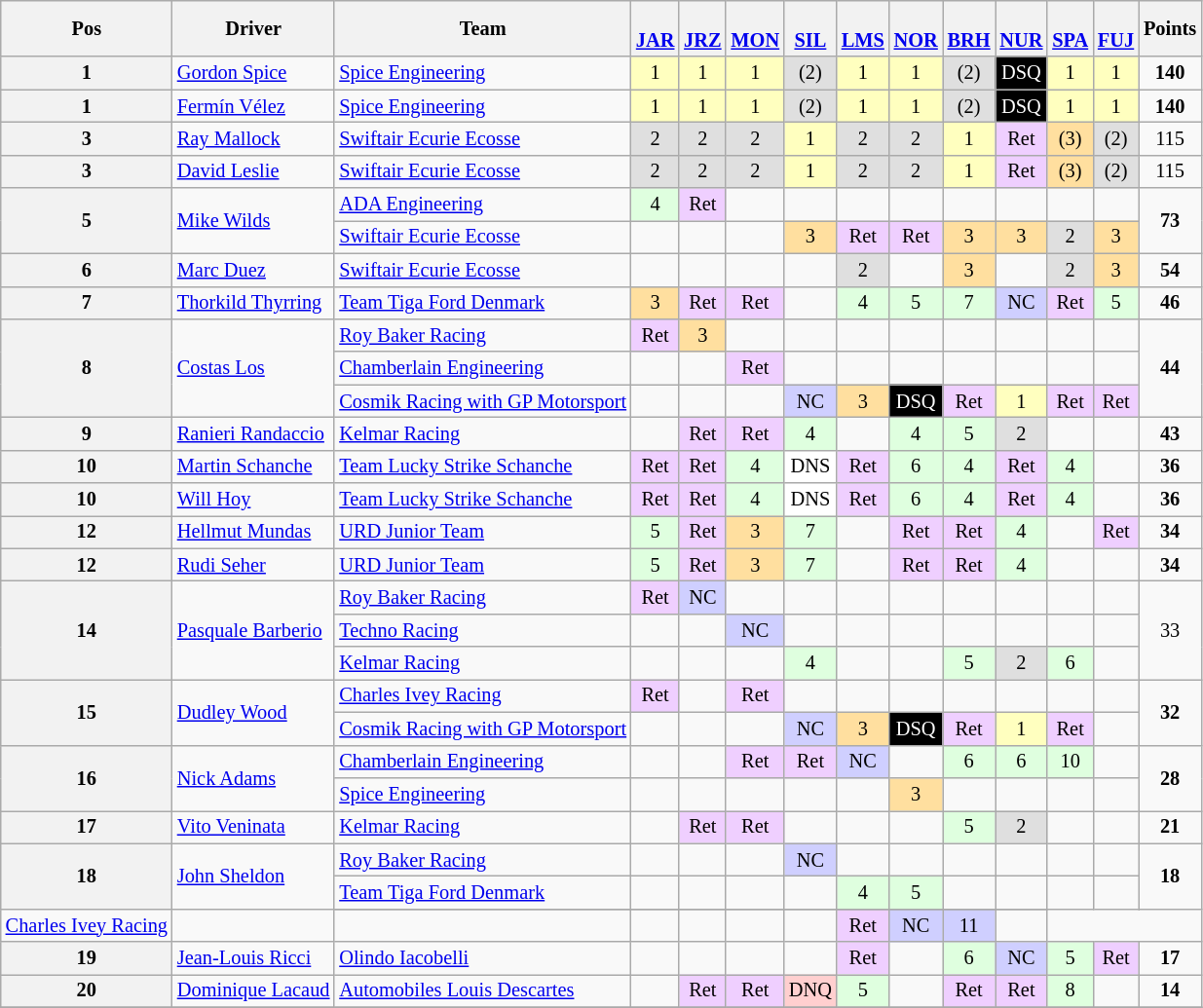<table class="wikitable" style="font-size:85%; text-align:center">
<tr>
<th valign="middle">Pos</th>
<th valign="middle">Driver</th>
<th valign="middle">Team</th>
<th><br><a href='#'>JAR</a></th>
<th><br><a href='#'>JRZ</a></th>
<th><br><a href='#'>MON</a></th>
<th><br><a href='#'>SIL</a></th>
<th><br><a href='#'>LMS</a></th>
<th><br><a href='#'>NOR</a></th>
<th><br><a href='#'>BRH</a></th>
<th><br><a href='#'>NUR</a></th>
<th><br><a href='#'>SPA</a></th>
<th><br><a href='#'>FUJ</a></th>
<th>Points</th>
</tr>
<tr>
<th>1</th>
<td align=left> <a href='#'>Gordon Spice</a></td>
<td align=left> <a href='#'>Spice Engineering</a></td>
<td style="background:#ffffbf;">1</td>
<td style="background:#ffffbf;">1</td>
<td style="background:#ffffbf;">1</td>
<td style="background:#dfdfdf;">(2)</td>
<td style="background:#ffffbf;">1</td>
<td style="background:#ffffbf;">1</td>
<td style="background:#dfdfdf;">(2)</td>
<td style="background-color:#000000; color:white">DSQ</td>
<td style="background:#ffffbf;">1</td>
<td style="background:#ffffbf;">1</td>
<td><strong>140</strong></td>
</tr>
<tr>
<th>1</th>
<td align=left> <a href='#'>Fermín Vélez</a></td>
<td align=left> <a href='#'>Spice Engineering</a></td>
<td style="background:#ffffbf;">1</td>
<td style="background:#ffffbf;">1</td>
<td style="background:#ffffbf;">1</td>
<td style="background:#dfdfdf;">(2)</td>
<td style="background:#ffffbf;">1</td>
<td style="background:#ffffbf;">1</td>
<td style="background:#dfdfdf;">(2)</td>
<td style="background-color:#000000; color:white">DSQ</td>
<td style="background:#ffffbf;">1</td>
<td style="background:#ffffbf;">1</td>
<td><strong>140</strong></td>
</tr>
<tr>
<th>3</th>
<td align=left> <a href='#'>Ray Mallock</a></td>
<td align=left> <a href='#'>Swiftair Ecurie Ecosse</a></td>
<td style="background:#dfdfdf;">2</td>
<td style="background:#dfdfdf;">2</td>
<td style="background:#dfdfdf;">2</td>
<td style="background:#ffffbf;">1</td>
<td style="background:#dfdfdf;">2</td>
<td style="background:#dfdfdf;">2</td>
<td style="background:#ffffbf;">1</td>
<td style="background:#efcfff;">Ret</td>
<td style="background:#ffdf9f;">(3)</td>
<td style="background:#dfdfdf;">(2)</td>
<td>115</td>
</tr>
<tr>
<th>3</th>
<td align=left> <a href='#'>David Leslie</a></td>
<td align=left> <a href='#'>Swiftair Ecurie Ecosse</a></td>
<td style="background:#dfdfdf;">2</td>
<td style="background:#dfdfdf;">2</td>
<td style="background:#dfdfdf;">2</td>
<td style="background:#ffffbf;">1</td>
<td style="background:#dfdfdf;">2</td>
<td style="background:#dfdfdf;">2</td>
<td style="background:#ffffbf;">1</td>
<td style="background:#efcfff;">Ret</td>
<td style="background:#ffdf9f;">(3)</td>
<td style="background:#dfdfdf;">(2)</td>
<td>115</td>
</tr>
<tr>
<th rowspan=2>5</th>
<td rowspan=2 align=left> <a href='#'>Mike Wilds</a></td>
<td align=left> <a href='#'>ADA Engineering</a></td>
<td style="background:#dfffdf;">4</td>
<td style="background:#efcfff;">Ret</td>
<td></td>
<td></td>
<td></td>
<td></td>
<td></td>
<td></td>
<td></td>
<td></td>
<td rowspan=2><strong>73</strong></td>
</tr>
<tr>
<td align=left> <a href='#'>Swiftair Ecurie Ecosse</a></td>
<td></td>
<td></td>
<td></td>
<td style="background:#ffdf9f;">3</td>
<td style="background:#efcfff;">Ret</td>
<td style="background:#efcfff;">Ret</td>
<td style="background:#ffdf9f;">3</td>
<td style="background:#ffdf9f;">3</td>
<td style="background:#dfdfdf;">2</td>
<td style="background:#ffdf9f;">3</td>
</tr>
<tr>
<th>6</th>
<td align=left> <a href='#'>Marc Duez</a></td>
<td align=left> <a href='#'>Swiftair Ecurie Ecosse</a></td>
<td></td>
<td></td>
<td></td>
<td></td>
<td style="background:#dfdfdf;">2</td>
<td></td>
<td style="background:#ffdf9f;">3</td>
<td></td>
<td style="background:#dfdfdf;">2</td>
<td style="background:#ffdf9f;">3</td>
<td><strong>54</strong></td>
</tr>
<tr>
<th>7</th>
<td align=left> <a href='#'>Thorkild Thyrring</a></td>
<td align=left> <a href='#'>Team Tiga Ford Denmark</a></td>
<td style="background:#ffdf9f;">3</td>
<td style="background:#efcfff;">Ret</td>
<td style="background:#efcfff;">Ret</td>
<td></td>
<td style="background:#dfffdf;">4</td>
<td style="background:#dfffdf;">5</td>
<td style="background:#dfffdf;">7</td>
<td style="background:#cfcfff;">NC</td>
<td style="background:#efcfff;">Ret</td>
<td style="background:#dfffdf;">5</td>
<td><strong>46</strong></td>
</tr>
<tr>
<th rowspan=3>8</th>
<td rowspan=3 align=left> <a href='#'>Costas Los</a></td>
<td align=left> <a href='#'>Roy Baker Racing</a></td>
<td style="background:#efcfff;">Ret</td>
<td style="background:#ffdf9f;">3</td>
<td></td>
<td></td>
<td></td>
<td></td>
<td></td>
<td></td>
<td></td>
<td></td>
<td rowspan=3><strong>44</strong></td>
</tr>
<tr>
<td align=left> <a href='#'>Chamberlain Engineering</a></td>
<td></td>
<td></td>
<td style="background:#efcfff;">Ret</td>
<td></td>
<td></td>
<td></td>
<td></td>
<td></td>
<td></td>
<td></td>
</tr>
<tr>
<td align=left> <a href='#'>Cosmik Racing with GP Motorsport</a></td>
<td></td>
<td></td>
<td></td>
<td style="background:#cfcfff;">NC</td>
<td style="background:#ffdf9f;">3</td>
<td style="background-color:#000000; color:white">DSQ</td>
<td style="background:#efcfff;">Ret</td>
<td style="background:#ffffbf;">1</td>
<td style="background:#efcfff;">Ret</td>
<td style="background:#efcfff;">Ret</td>
</tr>
<tr>
<th>9</th>
<td align=left> <a href='#'>Ranieri Randaccio</a></td>
<td align=left> <a href='#'>Kelmar Racing</a></td>
<td></td>
<td style="background:#efcfff;">Ret</td>
<td style="background:#efcfff;">Ret</td>
<td style="background:#dfffdf;">4</td>
<td></td>
<td style="background:#dfffdf;">4</td>
<td style="background:#dfffdf;">5</td>
<td style="background:#dfdfdf;">2</td>
<td></td>
<td></td>
<td><strong>43</strong></td>
</tr>
<tr>
<th>10</th>
<td align=left> <a href='#'>Martin Schanche</a></td>
<td align=left> <a href='#'>Team Lucky Strike Schanche</a></td>
<td style="background:#efcfff;">Ret</td>
<td style="background:#efcfff;">Ret</td>
<td style="background:#dfffdf;">4</td>
<td style="background:#ffffff;">DNS</td>
<td style="background:#efcfff;">Ret</td>
<td style="background:#dfffdf;">6</td>
<td style="background:#dfffdf;">4</td>
<td style="background:#efcfff;">Ret</td>
<td style="background:#dfffdf;">4</td>
<td></td>
<td><strong>36</strong></td>
</tr>
<tr>
<th>10</th>
<td align=left> <a href='#'>Will Hoy</a></td>
<td align=left> <a href='#'>Team Lucky Strike Schanche</a></td>
<td style="background:#efcfff;">Ret</td>
<td style="background:#efcfff;">Ret</td>
<td style="background:#dfffdf;">4</td>
<td style="background:#ffffff;">DNS</td>
<td style="background:#efcfff;">Ret</td>
<td style="background:#dfffdf;">6</td>
<td style="background:#dfffdf;">4</td>
<td style="background:#efcfff;">Ret</td>
<td style="background:#dfffdf;">4</td>
<td></td>
<td><strong>36</strong></td>
</tr>
<tr>
<th>12</th>
<td align=left> <a href='#'>Hellmut Mundas</a></td>
<td align=left> <a href='#'>URD Junior Team</a></td>
<td style="background:#dfffdf;">5</td>
<td style="background:#efcfff;">Ret</td>
<td style="background:#ffdf9f;">3</td>
<td style="background:#dfffdf;">7</td>
<td></td>
<td style="background:#efcfff;">Ret</td>
<td style="background:#efcfff;">Ret</td>
<td style="background:#dfffdf;">4</td>
<td></td>
<td style="background:#efcfff;">Ret</td>
<td><strong>34</strong></td>
</tr>
<tr>
<th>12</th>
<td align=left> <a href='#'>Rudi Seher</a></td>
<td align=left> <a href='#'>URD Junior Team</a></td>
<td style="background:#dfffdf;">5</td>
<td style="background:#efcfff;">Ret</td>
<td style="background:#ffdf9f;">3</td>
<td style="background:#dfffdf;">7</td>
<td></td>
<td style="background:#efcfff;">Ret</td>
<td style="background:#efcfff;">Ret</td>
<td style="background:#dfffdf;">4</td>
<td></td>
<td></td>
<td><strong>34</strong></td>
</tr>
<tr>
<th rowspan=3>14</th>
<td rowspan=3 align=left> <a href='#'>Pasquale Barberio</a></td>
<td align=left> <a href='#'>Roy Baker Racing</a></td>
<td style="background:#efcfff;">Ret</td>
<td style="background:#cfcfff;">NC</td>
<td></td>
<td></td>
<td></td>
<td></td>
<td></td>
<td></td>
<td></td>
<td></td>
<td rowspan=3>33</td>
</tr>
<tr>
<td align=left> <a href='#'>Techno Racing</a></td>
<td></td>
<td></td>
<td style="background:#cfcfff;">NC</td>
<td></td>
<td></td>
<td></td>
<td></td>
<td></td>
<td></td>
<td></td>
</tr>
<tr>
<td align=left> <a href='#'>Kelmar Racing</a></td>
<td></td>
<td></td>
<td></td>
<td style="background:#dfffdf;">4</td>
<td></td>
<td></td>
<td style="background:#dfffdf;">5</td>
<td style="background:#dfdfdf;">2</td>
<td style="background:#dfffdf;">6</td>
<td></td>
</tr>
<tr>
<th rowspan=2>15</th>
<td rowspan=2 align=left> <a href='#'>Dudley Wood</a></td>
<td align=left> <a href='#'>Charles Ivey Racing</a></td>
<td style="background:#efcfff;">Ret</td>
<td></td>
<td style="background:#efcfff;">Ret</td>
<td></td>
<td></td>
<td></td>
<td></td>
<td></td>
<td></td>
<td></td>
<td rowspan=2><strong>32</strong></td>
</tr>
<tr>
<td align=left> <a href='#'>Cosmik Racing with GP Motorsport</a></td>
<td></td>
<td></td>
<td></td>
<td style="background:#cfcfff;">NC</td>
<td style="background:#ffdf9f;">3</td>
<td style="background-color:#000000; color:white">DSQ</td>
<td style="background:#efcfff;">Ret</td>
<td style="background:#ffffbf;">1</td>
<td style="background:#efcfff;">Ret</td>
<td></td>
</tr>
<tr>
<th rowspan=2>16</th>
<td rowspan=2 align=left> <a href='#'>Nick Adams</a></td>
<td align=left> <a href='#'>Chamberlain Engineering</a></td>
<td></td>
<td></td>
<td style="background:#efcfff;">Ret</td>
<td style="background:#efcfff;">Ret</td>
<td style="background:#cfcfff;">NC</td>
<td></td>
<td style="background:#dfffdf;">6</td>
<td style="background:#dfffdf;">6</td>
<td style="background:#dfffdf;">10</td>
<td></td>
<td rowspan=2><strong>28</strong></td>
</tr>
<tr>
<td align=left> <a href='#'>Spice Engineering</a></td>
<td></td>
<td></td>
<td></td>
<td></td>
<td></td>
<td style="background:#ffdf9f;">3</td>
<td></td>
<td></td>
<td></td>
<td></td>
</tr>
<tr>
<th>17</th>
<td align=left> <a href='#'>Vito Veninata</a></td>
<td align=left> <a href='#'>Kelmar Racing</a></td>
<td></td>
<td style="background:#efcfff;">Ret</td>
<td style="background:#efcfff;">Ret</td>
<td></td>
<td></td>
<td></td>
<td style="background:#dfffdf;">5</td>
<td style="background:#dfdfdf;">2</td>
<td></td>
<td></td>
<td><strong>21</strong></td>
</tr>
<tr>
<th rowspan=3>18</th>
<td rowspan=3 align=left> <a href='#'>John Sheldon</a></td>
<td align=left> <a href='#'>Roy Baker Racing</a></td>
<td></td>
<td></td>
<td></td>
<td style="background:#cfcfff;">NC</td>
<td></td>
<td></td>
<td></td>
<td></td>
<td></td>
<td></td>
<td rowspan=3><strong>18</strong></td>
</tr>
<tr>
<td align=left> <a href='#'>Team Tiga Ford Denmark</a></td>
<td></td>
<td></td>
<td></td>
<td></td>
<td style="background:#dfffdf;">4</td>
<td style="background:#dfffdf;">5</td>
<td></td>
<td></td>
<td></td>
<td></td>
</tr>
<tr>
</tr>
<tr>
<td align=left> <a href='#'>Charles Ivey Racing</a></td>
<td></td>
<td></td>
<td></td>
<td></td>
<td></td>
<td></td>
<td style="background:#efcfff;">Ret</td>
<td style="background:#cfcfff;">NC</td>
<td style="background:#cfcfff;">11</td>
<td></td>
</tr>
<tr>
<th>19</th>
<td align=left> <a href='#'>Jean-Louis Ricci</a></td>
<td align=left> <a href='#'>Olindo Iacobelli</a></td>
<td></td>
<td></td>
<td></td>
<td></td>
<td style="background:#efcfff;">Ret</td>
<td></td>
<td style="background:#dfffdf;">6</td>
<td style="background:#cfcfff;">NC</td>
<td style="background:#dfffdf;">5</td>
<td style="background:#efcfff;">Ret</td>
<td><strong>17</strong></td>
</tr>
<tr>
<th>20</th>
<td align=left> <a href='#'>Dominique Lacaud</a></td>
<td align=left> <a href='#'>Automobiles Louis Descartes</a></td>
<td></td>
<td style="background:#efcfff;">Ret</td>
<td style="background:#efcfff;">Ret</td>
<td style="background:#ffcfcf;">DNQ</td>
<td style="background:#dfffdf;">5</td>
<td></td>
<td style="background:#efcfff;">Ret</td>
<td style="background:#efcfff;">Ret</td>
<td style="background:#dfffdf;">8</td>
<td></td>
<td><strong>14</strong></td>
</tr>
<tr>
</tr>
</table>
